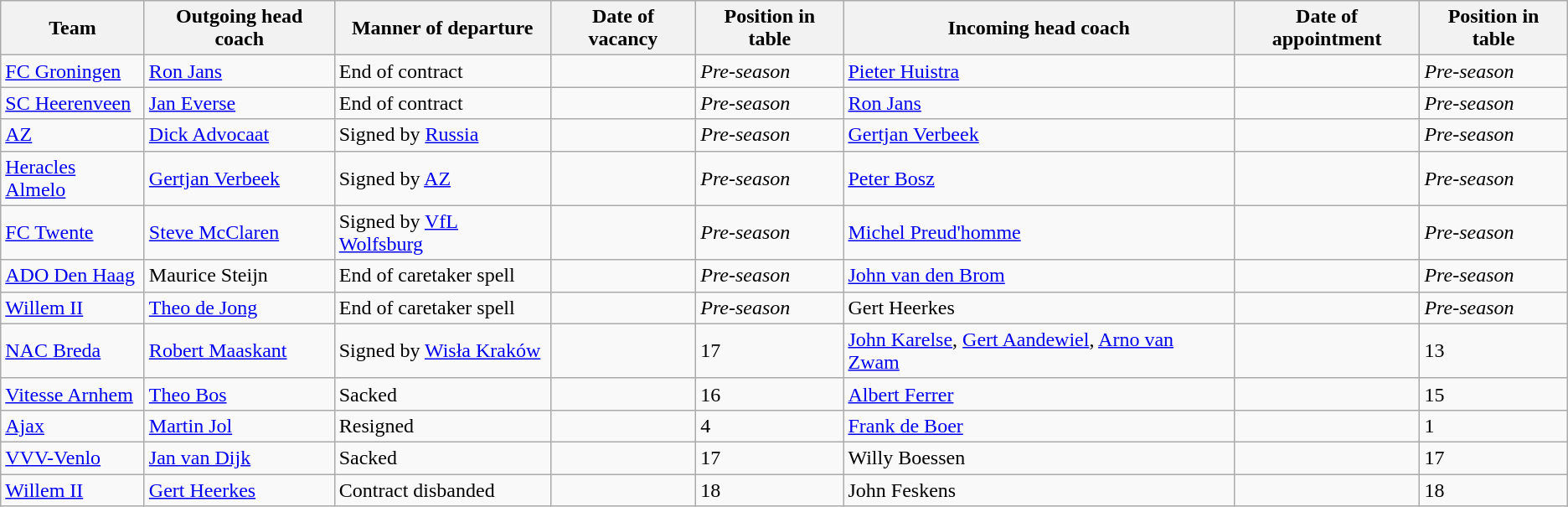<table class="wikitable sortable">
<tr>
<th>Team</th>
<th>Outgoing head coach</th>
<th>Manner of departure</th>
<th>Date of vacancy</th>
<th>Position in table</th>
<th>Incoming head coach</th>
<th>Date of appointment</th>
<th>Position in table</th>
</tr>
<tr>
<td><a href='#'>FC Groningen</a></td>
<td> <a href='#'>Ron Jans</a></td>
<td>End of contract</td>
<td></td>
<td><em>Pre-season</em></td>
<td> <a href='#'>Pieter Huistra</a></td>
<td></td>
<td><em>Pre-season</em></td>
</tr>
<tr>
<td><a href='#'>SC Heerenveen</a></td>
<td> <a href='#'>Jan Everse</a></td>
<td>End of contract</td>
<td></td>
<td><em>Pre-season</em></td>
<td> <a href='#'>Ron Jans</a></td>
<td></td>
<td><em>Pre-season</em></td>
</tr>
<tr>
<td><a href='#'>AZ</a></td>
<td> <a href='#'>Dick Advocaat</a></td>
<td>Signed by <a href='#'>Russia</a></td>
<td></td>
<td><em>Pre-season</em></td>
<td> <a href='#'>Gertjan Verbeek</a></td>
<td></td>
<td><em>Pre-season</em></td>
</tr>
<tr>
<td><a href='#'>Heracles Almelo</a></td>
<td> <a href='#'>Gertjan Verbeek</a></td>
<td>Signed by <a href='#'>AZ</a></td>
<td></td>
<td><em>Pre-season</em></td>
<td> <a href='#'>Peter Bosz</a></td>
<td></td>
<td><em>Pre-season</em></td>
</tr>
<tr>
<td><a href='#'>FC Twente</a></td>
<td> <a href='#'>Steve McClaren</a></td>
<td>Signed by <a href='#'>VfL Wolfsburg</a></td>
<td></td>
<td><em>Pre-season</em></td>
<td> <a href='#'>Michel Preud'homme</a></td>
<td></td>
<td><em>Pre-season</em></td>
</tr>
<tr>
<td><a href='#'>ADO Den Haag</a></td>
<td> Maurice Steijn</td>
<td>End of caretaker spell</td>
<td></td>
<td><em>Pre-season</em></td>
<td> <a href='#'>John van den Brom</a></td>
<td></td>
<td><em>Pre-season</em></td>
</tr>
<tr>
<td><a href='#'>Willem II</a></td>
<td> <a href='#'>Theo de Jong</a></td>
<td>End of caretaker spell</td>
<td></td>
<td><em>Pre-season</em></td>
<td> Gert Heerkes</td>
<td></td>
<td><em>Pre-season</em></td>
</tr>
<tr>
<td><a href='#'>NAC Breda</a></td>
<td> <a href='#'>Robert Maaskant</a></td>
<td>Signed by <a href='#'>Wisła Kraków</a></td>
<td></td>
<td>17</td>
<td> <a href='#'>John Karelse</a>,  <a href='#'>Gert Aandewiel</a>,  <a href='#'>Arno van Zwam</a></td>
<td></td>
<td>13</td>
</tr>
<tr>
<td><a href='#'>Vitesse Arnhem</a></td>
<td> <a href='#'>Theo Bos</a></td>
<td>Sacked</td>
<td></td>
<td>16</td>
<td> <a href='#'>Albert Ferrer</a></td>
<td></td>
<td>15</td>
</tr>
<tr>
<td><a href='#'>Ajax</a></td>
<td> <a href='#'>Martin Jol</a></td>
<td>Resigned</td>
<td></td>
<td>4</td>
<td> <a href='#'>Frank de Boer</a></td>
<td></td>
<td>1</td>
</tr>
<tr>
<td><a href='#'>VVV-Venlo</a></td>
<td> <a href='#'>Jan van Dijk</a></td>
<td>Sacked</td>
<td></td>
<td>17</td>
<td> Willy Boessen</td>
<td></td>
<td>17</td>
</tr>
<tr>
<td><a href='#'>Willem II</a></td>
<td> <a href='#'>Gert Heerkes</a></td>
<td>Contract disbanded</td>
<td></td>
<td>18</td>
<td> John Feskens</td>
<td></td>
<td>18</td>
</tr>
</table>
